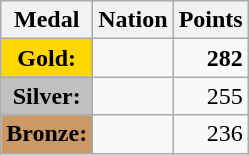<table class="wikitable">
<tr>
<th>Medal</th>
<th>Nation</th>
<th>Points</th>
</tr>
<tr>
<td style="text-align:center;background-color:gold;"><strong>Gold:</strong></td>
<td><strong></strong></td>
<td align="right"><strong>282</strong></td>
</tr>
<tr>
<td style="text-align:center;background-color:silver;"><strong>Silver:</strong></td>
<td></td>
<td align="right">255</td>
</tr>
<tr>
<td style="text-align:center;background-color:#CC9966;"><strong>Bronze:</strong></td>
<td></td>
<td align="right">236</td>
</tr>
</table>
